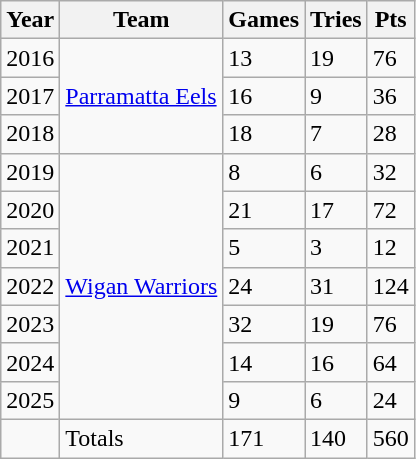<table class="wikitable">
<tr>
<th>Year</th>
<th>Team</th>
<th>Games</th>
<th>Tries</th>
<th>Pts</th>
</tr>
<tr>
<td>2016</td>
<td rowspan="3"> <a href='#'>Parramatta Eels</a></td>
<td>13</td>
<td>19</td>
<td>76</td>
</tr>
<tr>
<td>2017</td>
<td>16</td>
<td>9</td>
<td>36</td>
</tr>
<tr>
<td>2018</td>
<td>18</td>
<td>7</td>
<td>28</td>
</tr>
<tr>
<td>2019</td>
<td rowspan="7"> <a href='#'>Wigan Warriors</a></td>
<td>8</td>
<td>6</td>
<td>32</td>
</tr>
<tr>
<td>2020</td>
<td>21</td>
<td>17</td>
<td>72</td>
</tr>
<tr>
<td>2021</td>
<td>5</td>
<td>3</td>
<td>12</td>
</tr>
<tr>
<td>2022</td>
<td>24</td>
<td>31</td>
<td>124</td>
</tr>
<tr>
<td>2023</td>
<td>32</td>
<td>19</td>
<td>76</td>
</tr>
<tr>
<td>2024</td>
<td>14</td>
<td>16</td>
<td>64</td>
</tr>
<tr>
<td>2025</td>
<td>9</td>
<td>6</td>
<td>24</td>
</tr>
<tr>
<td></td>
<td>Totals</td>
<td>171</td>
<td>140</td>
<td>560</td>
</tr>
</table>
